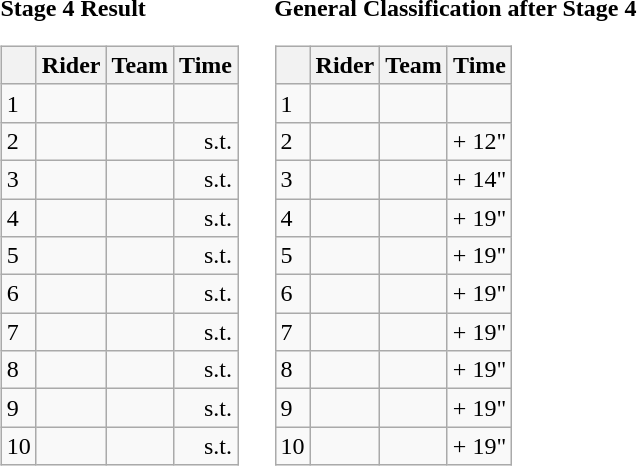<table>
<tr>
<td><strong>Stage 4 Result</strong><br><table class="wikitable">
<tr>
<th></th>
<th>Rider</th>
<th>Team</th>
<th>Time</th>
</tr>
<tr>
<td>1</td>
<td></td>
<td></td>
<td align="right"></td>
</tr>
<tr>
<td>2</td>
<td> </td>
<td></td>
<td align="right">s.t.</td>
</tr>
<tr>
<td>3</td>
<td></td>
<td></td>
<td align="right">s.t.</td>
</tr>
<tr>
<td>4</td>
<td></td>
<td></td>
<td align="right">s.t.</td>
</tr>
<tr>
<td>5</td>
<td></td>
<td></td>
<td align="right">s.t.</td>
</tr>
<tr>
<td>6</td>
<td></td>
<td></td>
<td align="right">s.t.</td>
</tr>
<tr>
<td>7</td>
<td></td>
<td></td>
<td align="right">s.t.</td>
</tr>
<tr>
<td>8</td>
<td></td>
<td></td>
<td align="right">s.t.</td>
</tr>
<tr>
<td>9</td>
<td></td>
<td></td>
<td align="right">s.t.</td>
</tr>
<tr>
<td>10</td>
<td></td>
<td></td>
<td align="right">s.t.</td>
</tr>
</table>
</td>
<td></td>
<td><strong>General Classification after Stage 4</strong><br><table class="wikitable">
<tr>
<th></th>
<th>Rider</th>
<th>Team</th>
<th>Time</th>
</tr>
<tr>
<td>1</td>
<td>  </td>
<td></td>
<td align="right"></td>
</tr>
<tr>
<td>2</td>
<td></td>
<td></td>
<td align="right">+ 12"</td>
</tr>
<tr>
<td>3</td>
<td></td>
<td></td>
<td align="right">+ 14"</td>
</tr>
<tr>
<td>4</td>
<td></td>
<td></td>
<td align="right">+ 19"</td>
</tr>
<tr>
<td>5</td>
<td></td>
<td></td>
<td align="right">+ 19"</td>
</tr>
<tr>
<td>6</td>
<td></td>
<td></td>
<td align="right">+ 19"</td>
</tr>
<tr>
<td>7</td>
<td></td>
<td></td>
<td align="right">+ 19"</td>
</tr>
<tr>
<td>8</td>
<td></td>
<td></td>
<td align="right">+ 19"</td>
</tr>
<tr>
<td>9</td>
<td></td>
<td></td>
<td align="right">+ 19"</td>
</tr>
<tr>
<td>10</td>
<td></td>
<td></td>
<td align="right">+ 19"</td>
</tr>
</table>
</td>
</tr>
</table>
